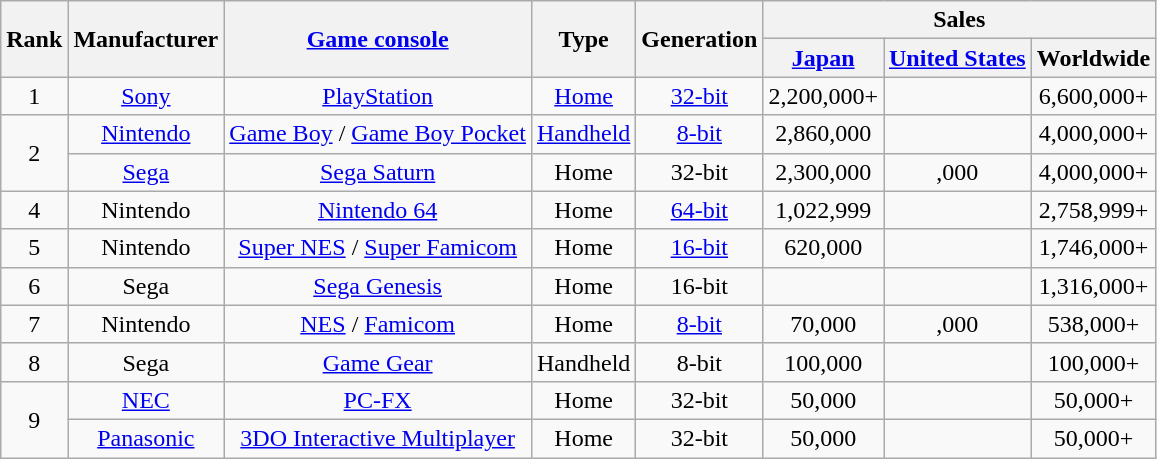<table class="wikitable sortable" style="text-align:center">
<tr>
<th rowspan="2">Rank</th>
<th rowspan="2">Manufacturer</th>
<th rowspan="2"><a href='#'>Game console</a></th>
<th rowspan="2">Type</th>
<th rowspan="2">Generation</th>
<th colspan="3">Sales</th>
</tr>
<tr>
<th data-sort-type="number"><a href='#'>Japan</a></th>
<th data-sort-type="number"><a href='#'>United States</a></th>
<th data-sort-type="number">Worldwide</th>
</tr>
<tr>
<td>1</td>
<td><a href='#'>Sony</a></td>
<td><a href='#'>PlayStation</a></td>
<td><a href='#'>Home</a></td>
<td><a href='#'>32-bit</a></td>
<td>2,200,000+</td>
<td></td>
<td>6,600,000+</td>
</tr>
<tr>
<td rowspan="2">2</td>
<td><a href='#'>Nintendo</a></td>
<td><a href='#'>Game Boy</a> / <a href='#'>Game Boy Pocket</a></td>
<td><a href='#'>Handheld</a></td>
<td><a href='#'>8-bit</a></td>
<td>2,860,000</td>
<td></td>
<td>4,000,000+</td>
</tr>
<tr>
<td><a href='#'>Sega</a></td>
<td><a href='#'>Sega Saturn</a></td>
<td>Home</td>
<td>32-bit</td>
<td>2,300,000</td>
<td>,000</td>
<td>4,000,000+</td>
</tr>
<tr>
<td>4</td>
<td>Nintendo</td>
<td><a href='#'>Nintendo 64</a></td>
<td>Home</td>
<td><a href='#'>64-bit</a></td>
<td>1,022,999</td>
<td></td>
<td>2,758,999+</td>
</tr>
<tr>
<td>5</td>
<td>Nintendo</td>
<td><a href='#'>Super NES</a> / <a href='#'>Super Famicom</a></td>
<td>Home</td>
<td><a href='#'>16-bit</a></td>
<td>620,000</td>
<td></td>
<td>1,746,000+</td>
</tr>
<tr>
<td>6</td>
<td>Sega</td>
<td><a href='#'>Sega Genesis</a></td>
<td>Home</td>
<td>16-bit</td>
<td></td>
<td></td>
<td>1,316,000+</td>
</tr>
<tr>
<td>7</td>
<td>Nintendo</td>
<td><a href='#'>NES</a> / <a href='#'>Famicom</a></td>
<td>Home</td>
<td><a href='#'>8-bit</a></td>
<td>70,000</td>
<td>,000</td>
<td>538,000+</td>
</tr>
<tr>
<td>8</td>
<td>Sega</td>
<td><a href='#'>Game Gear</a></td>
<td>Handheld</td>
<td>8-bit</td>
<td>100,000</td>
<td></td>
<td>100,000+</td>
</tr>
<tr>
<td rowspan="2">9</td>
<td><a href='#'>NEC</a></td>
<td><a href='#'>PC-FX</a></td>
<td>Home</td>
<td>32-bit</td>
<td>50,000</td>
<td></td>
<td>50,000+</td>
</tr>
<tr>
<td><a href='#'>Panasonic</a></td>
<td><a href='#'>3DO Interactive Multiplayer</a></td>
<td>Home</td>
<td>32-bit</td>
<td>50,000</td>
<td></td>
<td>50,000+</td>
</tr>
</table>
